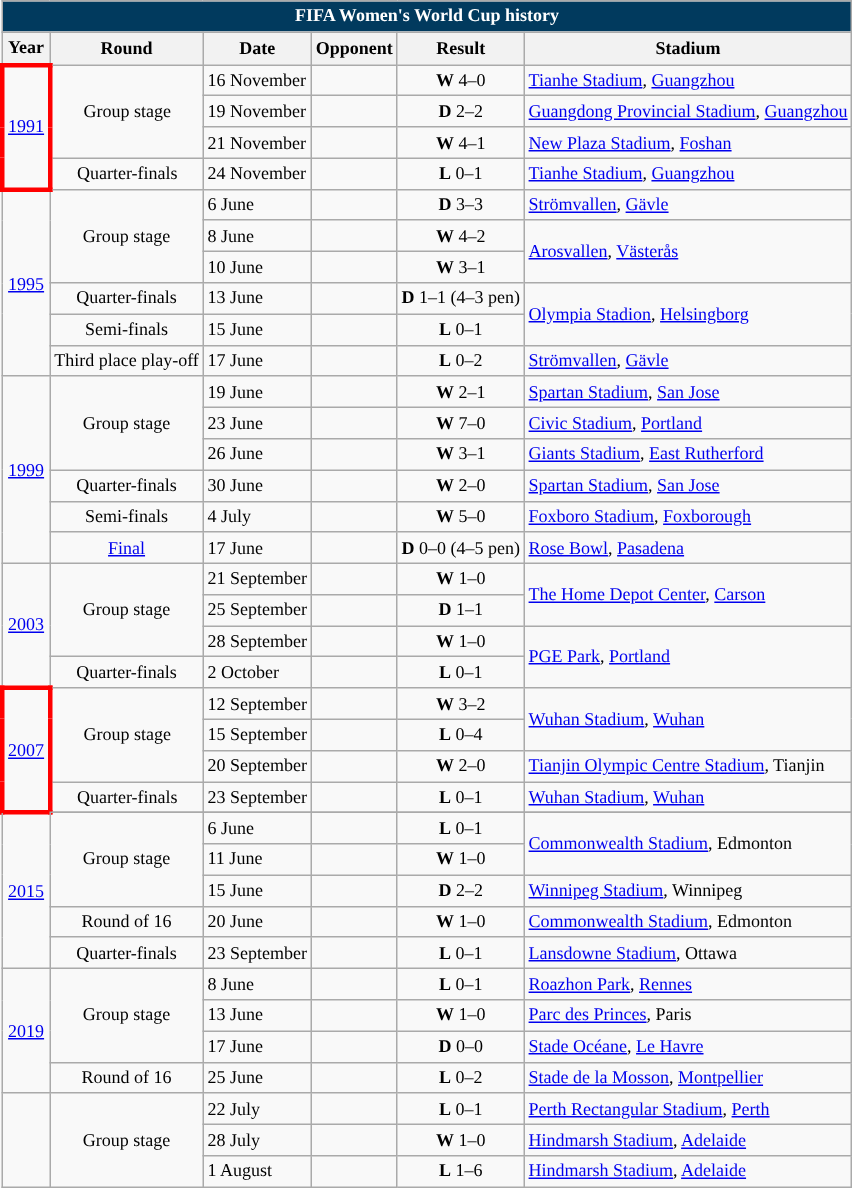<table class="wikitable" style="text-align: center;font-size:75%;">
<tr>
<th colspan=6 style="background: #013A5E; color: #FFFFFF;">FIFA Women's World Cup history</th>
</tr>
<tr>
<th>Year</th>
<th>Round</th>
<th>Date</th>
<th>Opponent</th>
<th>Result</th>
<th>Stadium</th>
</tr>
<tr>
<td style="border: 3px solid red" rowspan=4> <a href='#'>1991</a></td>
<td rowspan=3>Group stage</td>
<td align="left">16 November</td>
<td align="left"></td>
<td><strong>W</strong> 4–0</td>
<td align="left"><a href='#'>Tianhe Stadium</a>, <a href='#'>Guangzhou</a></td>
</tr>
<tr>
<td align="left">19 November</td>
<td align="left"></td>
<td><strong>D</strong> 2–2</td>
<td align="left"><a href='#'>Guangdong Provincial Stadium</a>, <a href='#'>Guangzhou</a></td>
</tr>
<tr>
<td align="left">21 November</td>
<td align="left"></td>
<td><strong>W</strong> 4–1</td>
<td align="left"><a href='#'>New Plaza Stadium</a>, <a href='#'>Foshan</a></td>
</tr>
<tr>
<td>Quarter-finals</td>
<td align="left">24 November</td>
<td align="left"></td>
<td><strong>L</strong> 0–1</td>
<td align="left"><a href='#'>Tianhe Stadium</a>, <a href='#'>Guangzhou</a></td>
</tr>
<tr>
<td rowspan=6> <a href='#'>1995</a></td>
<td rowspan=3>Group stage</td>
<td align="left">6 June</td>
<td align="left"></td>
<td><strong>D</strong> 3–3</td>
<td align="left"><a href='#'>Strömvallen</a>, <a href='#'>Gävle</a></td>
</tr>
<tr>
<td align="left">8 June</td>
<td align="left"></td>
<td><strong>W</strong> 4–2</td>
<td rowspan=2 align="left"><a href='#'>Arosvallen</a>, <a href='#'>Västerås</a></td>
</tr>
<tr>
<td align="left">10 June</td>
<td align="left"></td>
<td><strong>W</strong> 3–1</td>
</tr>
<tr>
<td>Quarter-finals</td>
<td align="left">13 June</td>
<td align="left"></td>
<td><strong>D</strong> 1–1 (4–3 pen)</td>
<td rowspan=2 align="left"><a href='#'>Olympia Stadion</a>, <a href='#'>Helsingborg</a></td>
</tr>
<tr>
<td>Semi-finals</td>
<td align="left">15 June</td>
<td align="left"></td>
<td><strong>L</strong> 0–1</td>
</tr>
<tr>
<td>Third place play-off</td>
<td align="left">17 June</td>
<td align="left"></td>
<td><strong>L</strong> 0–2</td>
<td align="left"><a href='#'>Strömvallen</a>, <a href='#'>Gävle</a></td>
</tr>
<tr>
<td rowspan=6> <a href='#'>1999</a></td>
<td rowspan=3>Group stage</td>
<td align="left">19 June</td>
<td align="left"></td>
<td><strong>W</strong> 2–1</td>
<td align="left"><a href='#'>Spartan Stadium</a>, <a href='#'>San Jose</a></td>
</tr>
<tr>
<td align="left">23 June</td>
<td align="left"></td>
<td><strong>W</strong> 7–0</td>
<td align="left"><a href='#'>Civic Stadium</a>, <a href='#'>Portland</a></td>
</tr>
<tr>
<td align="left">26 June</td>
<td align="left"></td>
<td><strong>W</strong> 3–1</td>
<td align="left"><a href='#'>Giants Stadium</a>, <a href='#'>East Rutherford</a></td>
</tr>
<tr>
<td>Quarter-finals</td>
<td align="left">30 June</td>
<td align="left"></td>
<td><strong>W</strong> 2–0</td>
<td align="left"><a href='#'>Spartan Stadium</a>, <a href='#'>San Jose</a></td>
</tr>
<tr>
<td>Semi-finals</td>
<td align="left">4 July</td>
<td align="left"></td>
<td><strong>W</strong> 5–0</td>
<td align="left"><a href='#'>Foxboro Stadium</a>, <a href='#'>Foxborough</a></td>
</tr>
<tr>
<td><a href='#'>Final</a></td>
<td align="left">17 June</td>
<td align="left"></td>
<td><strong>D</strong> 0–0 (4–5 pen)</td>
<td align="left"><a href='#'>Rose Bowl</a>, <a href='#'>Pasadena</a></td>
</tr>
<tr>
<td rowspan=4> <a href='#'>2003</a></td>
<td rowspan=3>Group stage</td>
<td align="left">21 September</td>
<td align="left"></td>
<td><strong>W</strong> 1–0</td>
<td rowspan=2 align="left"><a href='#'>The Home Depot Center</a>, <a href='#'>Carson</a></td>
</tr>
<tr>
<td align="left">25 September</td>
<td align="left"></td>
<td><strong>D</strong> 1–1</td>
</tr>
<tr>
<td align="left">28 September</td>
<td align="left"></td>
<td><strong>W</strong> 1–0</td>
<td rowspan=2 align="left"><a href='#'>PGE Park</a>, <a href='#'>Portland</a></td>
</tr>
<tr>
<td>Quarter-finals</td>
<td align="left">2 October</td>
<td align="left"></td>
<td><strong>L</strong> 0–1</td>
</tr>
<tr>
<td style="border: 3px solid red" rowspan=4> <a href='#'>2007</a></td>
<td rowspan=3>Group stage</td>
<td align="left">12 September</td>
<td align="left"></td>
<td><strong>W</strong> 3–2</td>
<td rowspan=2 align="left"><a href='#'>Wuhan Stadium</a>, <a href='#'>Wuhan</a></td>
</tr>
<tr>
<td align="left">15 September</td>
<td align="left"></td>
<td><strong>L</strong> 0–4</td>
</tr>
<tr>
<td align="left">20 September</td>
<td align="left"></td>
<td><strong>W</strong> 2–0</td>
<td align="left"><a href='#'>Tianjin Olympic Centre Stadium</a>, Tianjin</td>
</tr>
<tr>
<td>Quarter-finals</td>
<td align="left">23 September</td>
<td align="left"></td>
<td><strong>L</strong> 0–1</td>
<td align="left"><a href='#'>Wuhan Stadium</a>, <a href='#'>Wuhan</a></td>
</tr>
<tr>
<td rowspan=6> <a href='#'>2015</a></td>
</tr>
<tr>
<td rowspan=3>Group stage</td>
<td align="left">6 June</td>
<td align="left"></td>
<td><strong>L</strong> 0–1</td>
<td rowspan=2 align="left"><a href='#'>Commonwealth Stadium</a>, Edmonton</td>
</tr>
<tr>
<td align="left">11 June</td>
<td align="left"></td>
<td><strong>W</strong> 1–0</td>
</tr>
<tr>
<td align="left">15 June</td>
<td align="left"></td>
<td><strong>D</strong> 2–2</td>
<td align="left"><a href='#'>Winnipeg Stadium</a>, Winnipeg</td>
</tr>
<tr>
<td>Round of 16</td>
<td align="left">20 June</td>
<td align="left"></td>
<td><strong>W</strong> 1–0</td>
<td align="left"><a href='#'>Commonwealth Stadium</a>, Edmonton</td>
</tr>
<tr>
<td>Quarter-finals</td>
<td align="left">23 September</td>
<td align="left"></td>
<td><strong>L</strong> 0–1</td>
<td align="left"><a href='#'>Lansdowne Stadium</a>, Ottawa</td>
</tr>
<tr>
<td rowspan=4> <a href='#'>2019</a></td>
<td rowspan=3>Group stage</td>
<td align="left">8 June</td>
<td align="left"></td>
<td><strong>L</strong> 0–1</td>
<td align="left"><a href='#'>Roazhon Park</a>, <a href='#'>Rennes</a></td>
</tr>
<tr>
<td align="left">13 June</td>
<td align="left"></td>
<td><strong>W</strong> 1–0</td>
<td align="left"><a href='#'>Parc des Princes</a>, Paris</td>
</tr>
<tr>
<td align="left">17 June</td>
<td align="left"></td>
<td><strong>D</strong> 0–0</td>
<td align="left"><a href='#'>Stade Océane</a>, <a href='#'>Le Havre</a></td>
</tr>
<tr>
<td>Round of 16</td>
<td align="left">25 June</td>
<td align="left"></td>
<td><strong>L</strong> 0–2</td>
<td align="left"><a href='#'>Stade de la Mosson</a>, <a href='#'>Montpellier</a></td>
</tr>
<tr>
<td rowspan=3></td>
<td rowspan=3>Group stage</td>
<td align="left">22 July</td>
<td align="left"></td>
<td><strong>L</strong> 0–1</td>
<td align="left"><a href='#'>Perth Rectangular Stadium</a>, <a href='#'>Perth</a></td>
</tr>
<tr>
<td align="left">28 July</td>
<td align="left"></td>
<td><strong>W</strong> 1–0</td>
<td align="left"><a href='#'>Hindmarsh Stadium</a>, <a href='#'>Adelaide</a></td>
</tr>
<tr>
<td align="left">1 August</td>
<td align="left"></td>
<td><strong>L</strong> 1–6</td>
<td align="left"><a href='#'>Hindmarsh Stadium</a>, <a href='#'>Adelaide</a></td>
</tr>
</table>
